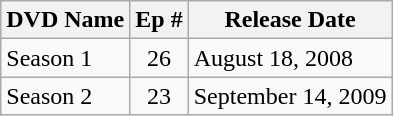<table class="wikitable">
<tr>
<th>DVD Name</th>
<th>Ep #</th>
<th>Release Date</th>
</tr>
<tr>
<td>Season 1</td>
<td align="center">26</td>
<td>August 18, 2008</td>
</tr>
<tr>
<td>Season 2</td>
<td align="center">23</td>
<td>September 14, 2009</td>
</tr>
</table>
